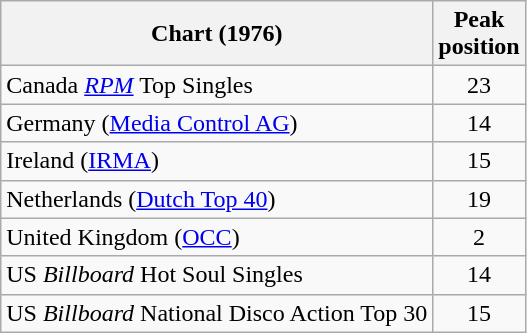<table class="wikitable sortable">
<tr>
<th align="left">Chart (1976)</th>
<th style="text-align:center;">Peak<br>position</th>
</tr>
<tr>
<td>Canada <em><a href='#'>RPM</a></em> Top Singles</td>
<td style="text-align:center;">23</td>
</tr>
<tr>
<td align="left">Germany (<a href='#'>Media Control AG</a>)</td>
<td style="text-align:center;">14</td>
</tr>
<tr>
<td align="left">Ireland (<a href='#'>IRMA</a>)</td>
<td style="text-align:center;">15</td>
</tr>
<tr>
<td align="left">Netherlands (<a href='#'>Dutch Top 40</a>)</td>
<td style="text-align:center;">19</td>
</tr>
<tr>
<td align="left">United Kingdom (<a href='#'>OCC</a>)</td>
<td style="text-align:center;">2</td>
</tr>
<tr>
<td align="left">US <em>Billboard</em> Hot Soul Singles</td>
<td style="text-align:center;">14</td>
</tr>
<tr>
<td align="left">US <em>Billboard</em> National Disco Action Top 30</td>
<td style="text-align:center;">15</td>
</tr>
</table>
